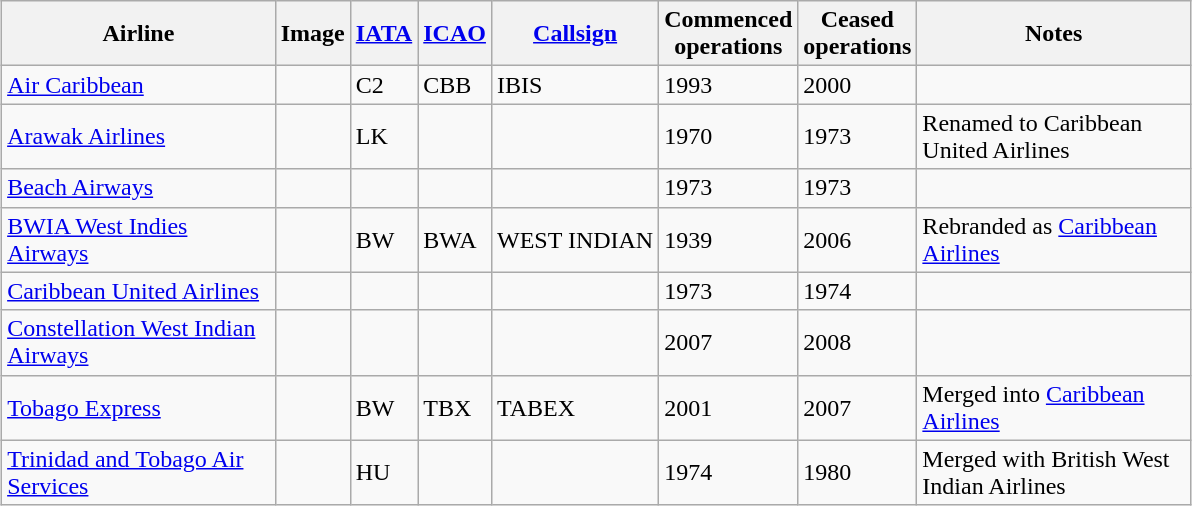<table class="wikitable sortable" style="border-collapse:collapse; margin:auto;" border="1" cellpadding="3">
<tr valign="middle">
<th style="width:175px;">Airline</th>
<th>Image</th>
<th><a href='#'>IATA</a></th>
<th><a href='#'>ICAO</a></th>
<th><a href='#'>Callsign</a></th>
<th>Commenced<br>operations</th>
<th>Ceased<br>operations</th>
<th style="width:175px;">Notes</th>
</tr>
<tr>
<td><a href='#'>Air Caribbean</a></td>
<td></td>
<td>C2</td>
<td>CBB</td>
<td>IBIS</td>
<td>1993</td>
<td>2000</td>
<td></td>
</tr>
<tr>
<td><a href='#'>Arawak Airlines</a></td>
<td></td>
<td>LK</td>
<td></td>
<td></td>
<td>1970</td>
<td>1973</td>
<td>Renamed to Caribbean United Airlines</td>
</tr>
<tr>
<td><a href='#'>Beach Airways</a></td>
<td></td>
<td></td>
<td></td>
<td></td>
<td>1973</td>
<td>1973</td>
<td></td>
</tr>
<tr>
<td><a href='#'>BWIA West Indies Airways</a></td>
<td></td>
<td>BW</td>
<td>BWA</td>
<td>WEST INDIAN</td>
<td>1939</td>
<td>2006</td>
<td>Rebranded as <a href='#'>Caribbean Airlines</a></td>
</tr>
<tr>
<td><a href='#'>Caribbean United Airlines</a></td>
<td></td>
<td></td>
<td></td>
<td></td>
<td>1973</td>
<td>1974</td>
<td></td>
</tr>
<tr>
<td><a href='#'>Constellation West Indian Airways</a></td>
<td></td>
<td></td>
<td></td>
<td></td>
<td>2007</td>
<td>2008</td>
<td></td>
</tr>
<tr>
<td><a href='#'>Tobago Express</a></td>
<td></td>
<td>BW</td>
<td>TBX</td>
<td>TABEX</td>
<td>2001</td>
<td>2007</td>
<td>Merged into <a href='#'>Caribbean Airlines</a></td>
</tr>
<tr>
<td><a href='#'>Trinidad and Tobago Air Services</a></td>
<td></td>
<td>HU</td>
<td></td>
<td></td>
<td>1974</td>
<td>1980</td>
<td>Merged with British West Indian Airlines</td>
</tr>
</table>
